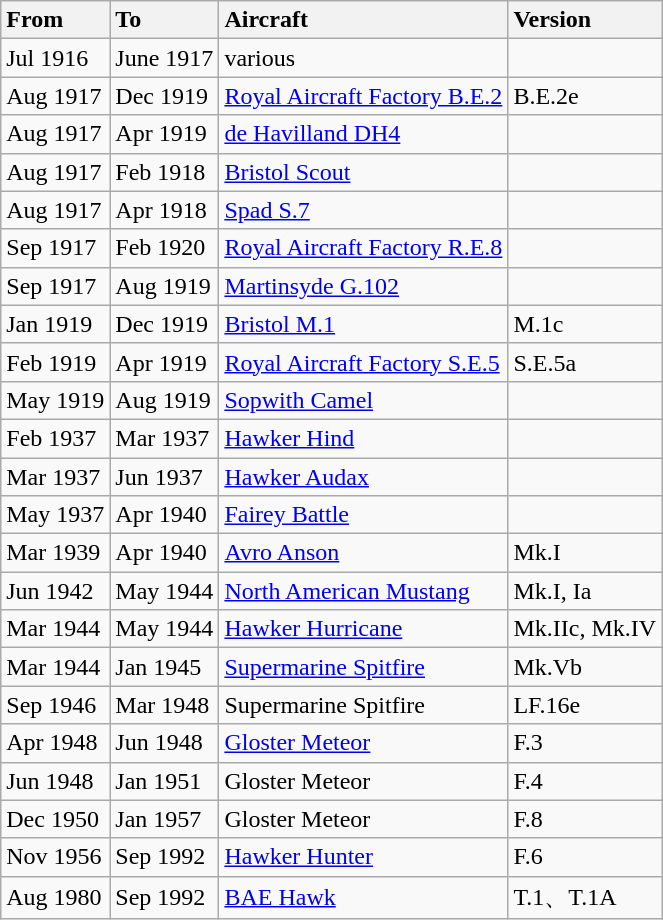<table class="wikitable">
<tr>
<th style="text-align: left;">From</th>
<th style="text-align: left;">To</th>
<th style="text-align: left;">Aircraft</th>
<th style="text-align: left;">Version</th>
</tr>
<tr>
<td>Jul 1916</td>
<td>June 1917</td>
<td>various</td>
<td></td>
</tr>
<tr>
<td>Aug 1917</td>
<td>Dec 1919</td>
<td><a href='#'>Royal Aircraft Factory B.E.2</a></td>
<td>B.E.2e</td>
</tr>
<tr>
<td>Aug 1917</td>
<td>Apr 1919</td>
<td><a href='#'>de Havilland DH4</a></td>
<td></td>
</tr>
<tr>
<td>Aug 1917</td>
<td>Feb 1918</td>
<td><a href='#'>Bristol Scout</a></td>
<td></td>
</tr>
<tr>
<td>Aug 1917</td>
<td>Apr 1918</td>
<td><a href='#'>Spad S.7</a></td>
<td></td>
</tr>
<tr>
<td>Sep 1917</td>
<td>Feb 1920</td>
<td><a href='#'>Royal Aircraft Factory R.E.8</a></td>
<td></td>
</tr>
<tr>
<td>Sep 1917</td>
<td>Aug 1919</td>
<td><a href='#'>Martinsyde G.102</a></td>
<td></td>
</tr>
<tr>
<td>Jan 1919</td>
<td>Dec 1919</td>
<td><a href='#'>Bristol M.1</a></td>
<td>M.1c</td>
</tr>
<tr>
<td>Feb 1919</td>
<td>Apr 1919</td>
<td><a href='#'>Royal Aircraft Factory S.E.5</a></td>
<td>S.E.5a</td>
</tr>
<tr>
<td>May 1919</td>
<td>Aug 1919</td>
<td><a href='#'>Sopwith Camel</a></td>
<td></td>
</tr>
<tr>
<td>Feb 1937</td>
<td>Mar 1937</td>
<td><a href='#'>Hawker Hind</a></td>
<td></td>
</tr>
<tr>
<td>Mar 1937</td>
<td>Jun 1937</td>
<td><a href='#'>Hawker Audax</a></td>
<td></td>
</tr>
<tr>
<td>May 1937</td>
<td>Apr 1940</td>
<td><a href='#'>Fairey Battle</a></td>
<td></td>
</tr>
<tr>
<td>Mar 1939</td>
<td>Apr 1940</td>
<td><a href='#'>Avro Anson</a></td>
<td>Mk.I</td>
</tr>
<tr>
<td>Jun 1942</td>
<td>May 1944</td>
<td><a href='#'>North American Mustang</a></td>
<td>Mk.I, Ia</td>
</tr>
<tr>
<td>Mar 1944</td>
<td>May 1944</td>
<td><a href='#'>Hawker Hurricane</a></td>
<td>Mk.IIc, Mk.IV</td>
</tr>
<tr>
<td>Mar 1944</td>
<td>Jan 1945</td>
<td><a href='#'>Supermarine Spitfire</a></td>
<td>Mk.Vb</td>
</tr>
<tr>
<td>Sep 1946</td>
<td>Mar 1948</td>
<td>Supermarine Spitfire</td>
<td>LF.16e</td>
</tr>
<tr>
<td>Apr 1948</td>
<td>Jun 1948</td>
<td><a href='#'>Gloster Meteor</a></td>
<td>F.3</td>
</tr>
<tr>
<td>Jun 1948</td>
<td>Jan 1951</td>
<td>Gloster Meteor</td>
<td>F.4</td>
</tr>
<tr>
<td>Dec 1950</td>
<td>Jan 1957</td>
<td>Gloster Meteor</td>
<td>F.8</td>
</tr>
<tr>
<td>Nov 1956</td>
<td>Sep 1992</td>
<td><a href='#'>Hawker Hunter</a></td>
<td>F.6</td>
</tr>
<tr>
<td>Aug 1980</td>
<td>Sep 1992</td>
<td><a href='#'>BAE Hawk</a></td>
<td>T.1、T.1A</td>
</tr>
</table>
